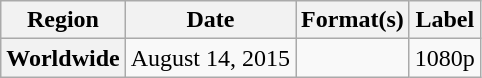<table class="wikitable plainrowheaders">
<tr>
<th scope="col">Region</th>
<th scope="col">Date</th>
<th scope="col">Format(s)</th>
<th scope="col">Label</th>
</tr>
<tr>
<th scope="row">Worldwide</th>
<td>August 14, 2015</td>
<td></td>
<td>1080p</td>
</tr>
</table>
